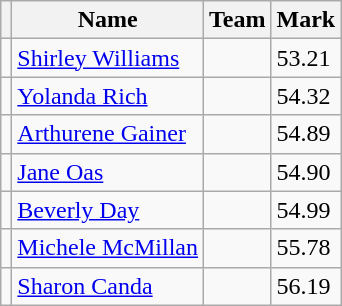<table class=wikitable>
<tr>
<th></th>
<th>Name</th>
<th>Team</th>
<th>Mark</th>
</tr>
<tr>
<td></td>
<td><a href='#'>Shirley Williams</a></td>
<td></td>
<td>53.21</td>
</tr>
<tr>
<td></td>
<td><a href='#'>Yolanda Rich</a></td>
<td></td>
<td>54.32</td>
</tr>
<tr>
<td></td>
<td><a href='#'>Arthurene Gainer</a></td>
<td></td>
<td>54.89</td>
</tr>
<tr>
<td></td>
<td><a href='#'>Jane Oas</a></td>
<td></td>
<td>54.90</td>
</tr>
<tr>
<td></td>
<td><a href='#'>Beverly Day</a></td>
<td></td>
<td>54.99</td>
</tr>
<tr>
<td></td>
<td><a href='#'>Michele McMillan</a></td>
<td></td>
<td>55.78</td>
</tr>
<tr>
<td></td>
<td><a href='#'>Sharon Canda</a></td>
<td></td>
<td>56.19</td>
</tr>
</table>
